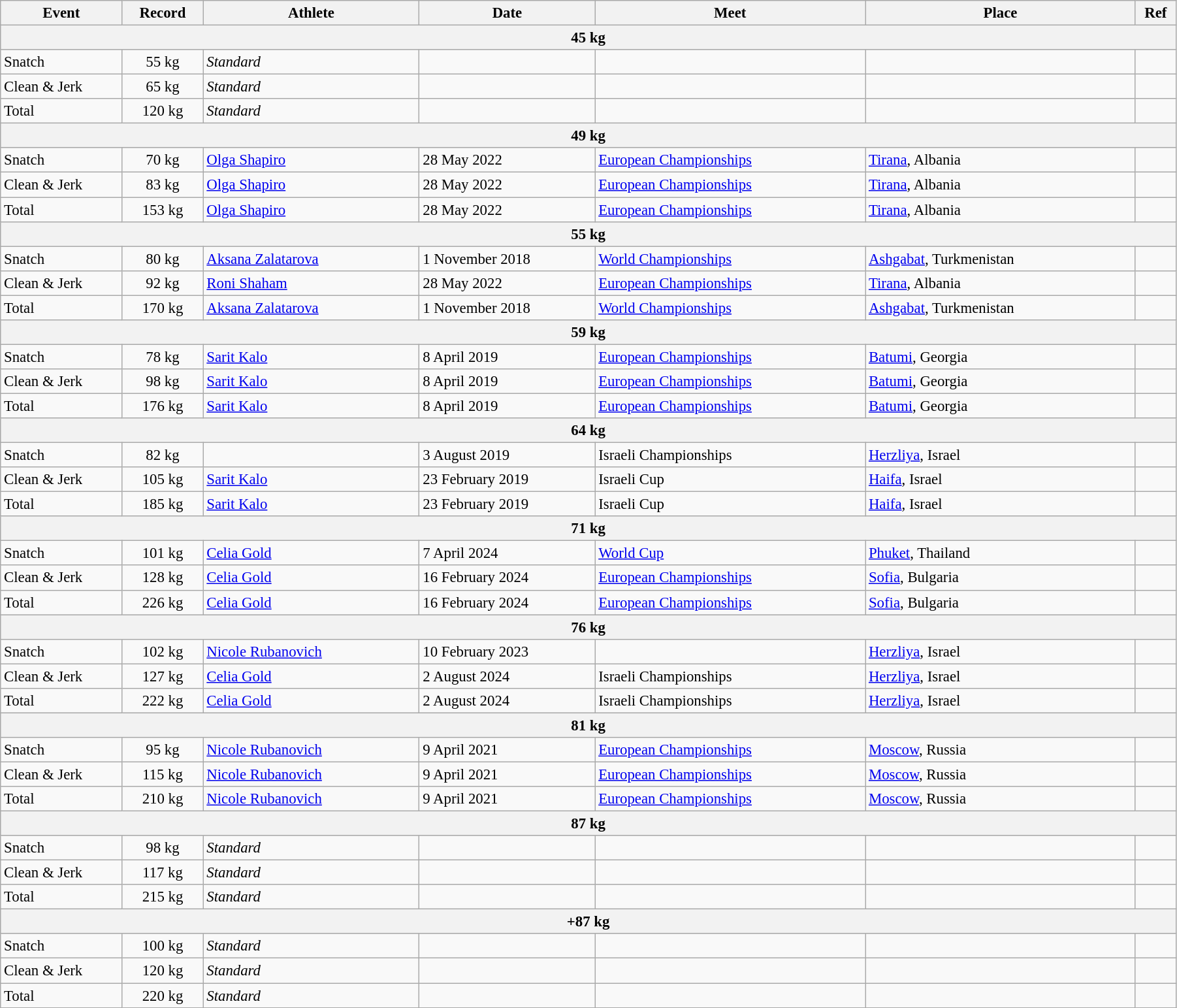<table class="wikitable" style="font-size:95%; width: 95%;">
<tr>
<th width=9%>Event</th>
<th width=6%>Record</th>
<th width=16%>Athlete</th>
<th width=13%>Date</th>
<th width=20%>Meet</th>
<th width=20%>Place</th>
<th width=3%>Ref</th>
</tr>
<tr bgcolor="#DDDDDD">
<th colspan="7">45 kg</th>
</tr>
<tr>
<td>Snatch</td>
<td align="center">55 kg</td>
<td><em>Standard</em></td>
<td></td>
<td></td>
<td></td>
<td></td>
</tr>
<tr>
<td>Clean & Jerk</td>
<td align="center">65 kg</td>
<td><em>Standard</em></td>
<td></td>
<td></td>
<td></td>
<td></td>
</tr>
<tr>
<td>Total</td>
<td align="center">120 kg</td>
<td><em>Standard</em></td>
<td></td>
<td></td>
<td></td>
<td></td>
</tr>
<tr bgcolor="#DDDDDD">
<th colspan="7">49 kg</th>
</tr>
<tr>
<td>Snatch</td>
<td align="center">70 kg</td>
<td><a href='#'>Olga Shapiro</a></td>
<td>28 May 2022</td>
<td><a href='#'>European Championships</a></td>
<td><a href='#'>Tirana</a>, Albania</td>
<td></td>
</tr>
<tr>
<td>Clean & Jerk</td>
<td align="center">83 kg</td>
<td><a href='#'>Olga Shapiro</a></td>
<td>28 May 2022</td>
<td><a href='#'>European Championships</a></td>
<td><a href='#'>Tirana</a>, Albania</td>
<td></td>
</tr>
<tr>
<td>Total</td>
<td align="center">153 kg</td>
<td><a href='#'>Olga Shapiro</a></td>
<td>28 May 2022</td>
<td><a href='#'>European Championships</a></td>
<td><a href='#'>Tirana</a>, Albania</td>
<td></td>
</tr>
<tr bgcolor="#DDDDDD">
<th colspan="7">55 kg</th>
</tr>
<tr>
<td>Snatch</td>
<td align="center">80 kg</td>
<td><a href='#'>Aksana Zalatarova</a></td>
<td>1 November 2018</td>
<td><a href='#'>World Championships</a></td>
<td><a href='#'>Ashgabat</a>, Turkmenistan</td>
<td></td>
</tr>
<tr>
<td>Clean & Jerk</td>
<td align="center">92 kg</td>
<td><a href='#'>Roni Shaham</a></td>
<td>28 May 2022</td>
<td><a href='#'>European Championships</a></td>
<td><a href='#'>Tirana</a>, Albania</td>
<td></td>
</tr>
<tr>
<td>Total</td>
<td align="center">170 kg</td>
<td><a href='#'>Aksana Zalatarova</a></td>
<td>1 November 2018</td>
<td><a href='#'>World Championships</a></td>
<td><a href='#'>Ashgabat</a>, Turkmenistan</td>
<td></td>
</tr>
<tr bgcolor="#DDDDDD">
<th colspan="7">59 kg</th>
</tr>
<tr>
<td>Snatch</td>
<td align="center">78 kg</td>
<td><a href='#'>Sarit Kalo</a></td>
<td>8 April 2019</td>
<td><a href='#'>European Championships</a></td>
<td><a href='#'>Batumi</a>, Georgia</td>
<td></td>
</tr>
<tr>
<td>Clean & Jerk</td>
<td align="center">98 kg</td>
<td><a href='#'>Sarit Kalo</a></td>
<td>8 April 2019</td>
<td><a href='#'>European Championships</a></td>
<td><a href='#'>Batumi</a>, Georgia</td>
<td></td>
</tr>
<tr>
<td>Total</td>
<td align="center">176 kg</td>
<td><a href='#'>Sarit Kalo</a></td>
<td>8 April 2019</td>
<td><a href='#'>European Championships</a></td>
<td><a href='#'>Batumi</a>, Georgia</td>
<td></td>
</tr>
<tr bgcolor="#DDDDDD">
<th colspan="7">64 kg</th>
</tr>
<tr>
<td>Snatch</td>
<td align="center">82 kg</td>
<td></td>
<td>3 August 2019</td>
<td>Israeli Championships</td>
<td><a href='#'>Herzliya</a>, Israel</td>
<td></td>
</tr>
<tr>
<td>Clean & Jerk</td>
<td align="center">105 kg</td>
<td><a href='#'>Sarit Kalo</a></td>
<td>23 February 2019</td>
<td>Israeli Cup</td>
<td><a href='#'>Haifa</a>, Israel</td>
<td></td>
</tr>
<tr>
<td>Total</td>
<td align="center">185 kg</td>
<td><a href='#'>Sarit Kalo</a></td>
<td>23 February 2019</td>
<td>Israeli Cup</td>
<td><a href='#'>Haifa</a>, Israel</td>
<td></td>
</tr>
<tr bgcolor="#DDDDDD">
<th colspan="7">71 kg</th>
</tr>
<tr>
<td>Snatch</td>
<td align="center">101 kg</td>
<td><a href='#'>Celia Gold</a></td>
<td>7 April 2024</td>
<td><a href='#'>World Cup</a></td>
<td><a href='#'>Phuket</a>, Thailand</td>
<td></td>
</tr>
<tr>
<td>Clean & Jerk</td>
<td align="center">128 kg</td>
<td><a href='#'>Celia Gold</a></td>
<td>16 February 2024</td>
<td><a href='#'>European Championships</a></td>
<td><a href='#'>Sofia</a>, Bulgaria</td>
<td></td>
</tr>
<tr>
<td>Total</td>
<td align="center">226 kg</td>
<td><a href='#'>Celia Gold</a></td>
<td>16 February 2024</td>
<td><a href='#'>European Championships</a></td>
<td><a href='#'>Sofia</a>, Bulgaria</td>
<td></td>
</tr>
<tr bgcolor="#DDDDDD">
<th colspan="7">76 kg</th>
</tr>
<tr>
<td>Snatch</td>
<td align="center">102 kg</td>
<td><a href='#'>Nicole Rubanovich</a></td>
<td>10 February 2023</td>
<td></td>
<td><a href='#'>Herzliya</a>, Israel</td>
<td></td>
</tr>
<tr>
<td>Clean & Jerk</td>
<td align="center">127 kg</td>
<td><a href='#'>Celia Gold</a></td>
<td>2 August 2024</td>
<td>Israeli Championships</td>
<td><a href='#'>Herzliya</a>, Israel</td>
<td></td>
</tr>
<tr>
<td>Total</td>
<td align="center">222 kg</td>
<td><a href='#'>Celia Gold</a></td>
<td>2 August 2024</td>
<td>Israeli Championships</td>
<td><a href='#'>Herzliya</a>, Israel</td>
<td></td>
</tr>
<tr bgcolor="#DDDDDD">
<th colspan="7">81 kg</th>
</tr>
<tr>
<td>Snatch</td>
<td align="center">95 kg</td>
<td><a href='#'>Nicole Rubanovich</a></td>
<td>9 April 2021</td>
<td><a href='#'>European Championships</a></td>
<td><a href='#'>Moscow</a>, Russia</td>
<td></td>
</tr>
<tr>
<td>Clean & Jerk</td>
<td align="center">115 kg</td>
<td><a href='#'>Nicole Rubanovich</a></td>
<td>9 April 2021</td>
<td><a href='#'>European Championships</a></td>
<td><a href='#'>Moscow</a>, Russia</td>
<td></td>
</tr>
<tr>
<td>Total</td>
<td align="center">210 kg</td>
<td><a href='#'>Nicole Rubanovich</a></td>
<td>9 April 2021</td>
<td><a href='#'>European Championships</a></td>
<td><a href='#'>Moscow</a>, Russia</td>
<td></td>
</tr>
<tr bgcolor="#DDDDDD">
<th colspan="7">87 kg</th>
</tr>
<tr>
<td>Snatch</td>
<td align="center">98 kg</td>
<td><em>Standard</em></td>
<td></td>
<td></td>
<td></td>
<td></td>
</tr>
<tr>
<td>Clean & Jerk</td>
<td align="center">117 kg</td>
<td><em>Standard</em></td>
<td></td>
<td></td>
<td></td>
<td></td>
</tr>
<tr>
<td>Total</td>
<td align="center">215 kg</td>
<td><em>Standard</em></td>
<td></td>
<td></td>
<td></td>
<td></td>
</tr>
<tr bgcolor="#DDDDDD">
<th colspan="7">+87 kg</th>
</tr>
<tr>
<td>Snatch</td>
<td align="center">100 kg</td>
<td><em>Standard</em></td>
<td></td>
<td></td>
<td></td>
<td></td>
</tr>
<tr>
<td>Clean & Jerk</td>
<td align="center">120 kg</td>
<td><em>Standard</em></td>
<td></td>
<td></td>
<td></td>
<td></td>
</tr>
<tr>
<td>Total</td>
<td align="center">220 kg</td>
<td><em>Standard</em></td>
<td></td>
<td></td>
<td></td>
<td></td>
</tr>
</table>
